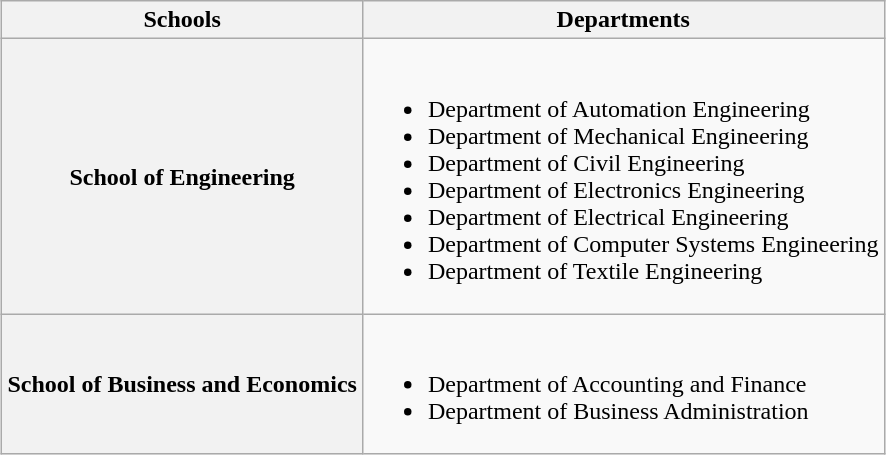<table class="wikitable" style="margin:1em auto;">
<tr>
<th>Schools</th>
<th>Departments</th>
</tr>
<tr>
<th>School of Engineering</th>
<td><br><ul><li>Department of Automation Engineering </li><li>Department of Mechanical Engineering </li><li>Department of Civil Engineering </li><li>Department of Electronics Engineering </li><li>Department of Electrical Engineering </li><li>Department of Computer Systems Engineering </li><li>Department of Textile Engineering </li></ul></td>
</tr>
<tr>
<th>School of Business and Economics</th>
<td><br><ul><li>Department of Accounting and Finance </li><li>Department of Business Administration </li></ul></td>
</tr>
</table>
